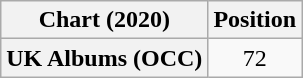<table class="wikitable plainrowheaders" style="text-align:center">
<tr>
<th scope="col">Chart (2020)</th>
<th scope="col">Position</th>
</tr>
<tr>
<th scope="row">UK Albums (OCC)</th>
<td>72</td>
</tr>
</table>
